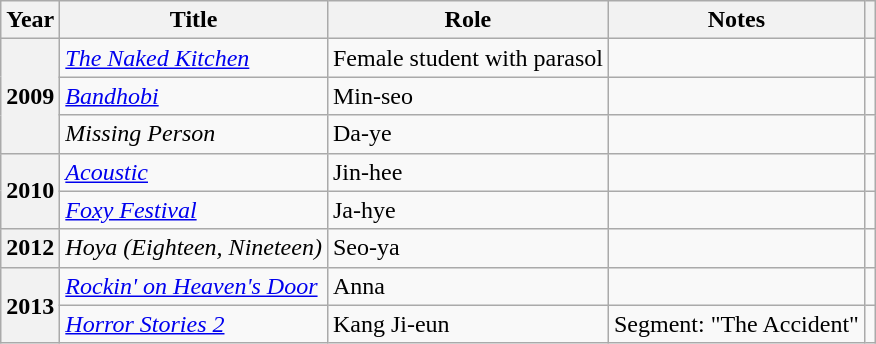<table class="wikitable plainrowheaders sortable">
<tr>
<th scope="col">Year</th>
<th scope="col">Title</th>
<th scope="col">Role</th>
<th scope="col">Notes</th>
<th scope="col" class="unsortable"></th>
</tr>
<tr>
<th scope="row" rowspan=3>2009</th>
<td><em><a href='#'>The Naked Kitchen</a></em></td>
<td>Female student with parasol</td>
<td></td>
<td></td>
</tr>
<tr>
<td><em><a href='#'>Bandhobi</a></em></td>
<td>Min-seo</td>
<td></td>
<td style="text-align:center"></td>
</tr>
<tr>
<td><em>Missing Person</em></td>
<td>Da-ye</td>
<td></td>
<td style="text-align:center"></td>
</tr>
<tr>
<th scope="row" rowspan=2>2010</th>
<td><em><a href='#'>Acoustic</a></em></td>
<td>Jin-hee</td>
<td></td>
<td style="text-align:center"></td>
</tr>
<tr>
<td><em><a href='#'>Foxy Festival</a></em></td>
<td>Ja-hye</td>
<td></td>
<td style="text-align:center"></td>
</tr>
<tr>
<th scope="row">2012</th>
<td><em>Hoya (Eighteen, Nineteen)</em></td>
<td>Seo-ya</td>
<td></td>
<td style="text-align:center"></td>
</tr>
<tr>
<th scope="row" rowspan=2>2013</th>
<td><em><a href='#'>Rockin' on Heaven's Door</a></em></td>
<td>Anna</td>
<td></td>
<td style="text-align:center"></td>
</tr>
<tr>
<td><em><a href='#'>Horror Stories 2</a></em></td>
<td>Kang Ji-eun</td>
<td>Segment: "The Accident"</td>
<td style="text-align:center"></td>
</tr>
</table>
